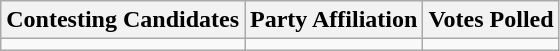<table class="wikitable sortable">
<tr>
<th>Contesting Candidates</th>
<th>Party Affiliation</th>
<th>Votes Polled</th>
</tr>
<tr>
<td></td>
<td></td>
<td></td>
</tr>
</table>
